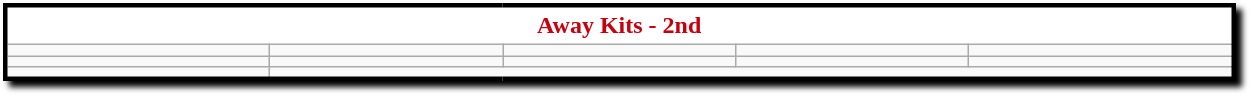<table class="wikitable mw-collapsible mw-collapsed" style="width:65%; border:solid 3px #000000; box-shadow: 4px 4px 4px #000000;">
<tr style="text-align:center; background-color:#FFFFFF; color:#C7000E; font-weight:bold;">
<td colspan=5>Away Kits - 2nd</td>
</tr>
<tr>
<td></td>
<td></td>
<td></td>
<td></td>
<td></td>
</tr>
<tr>
<td></td>
<td></td>
<td></td>
<td></td>
<td></td>
</tr>
<tr>
<td></td>
</tr>
<tr>
</tr>
</table>
